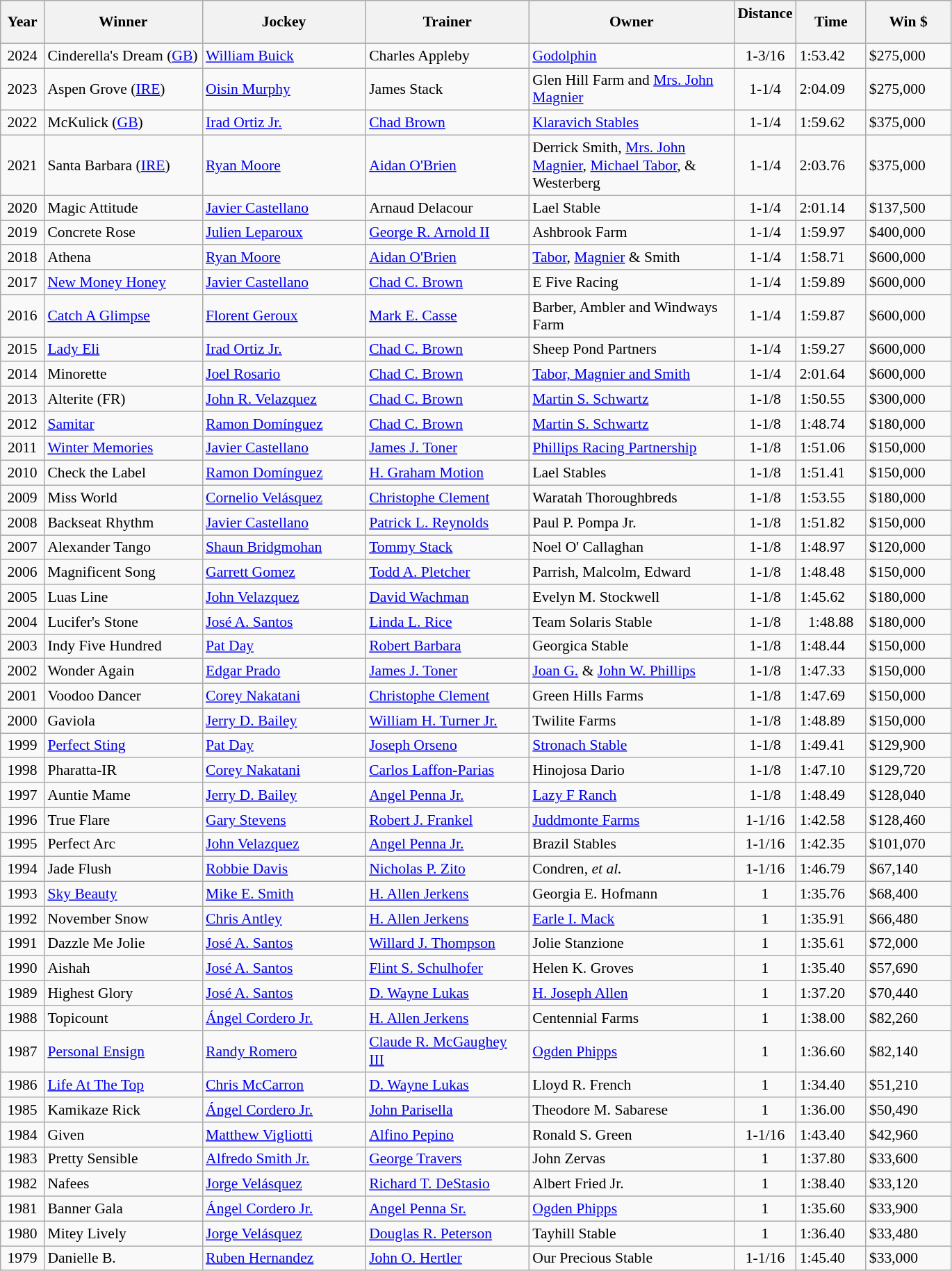<table class="wikitable sortable" style="font-size:90%">
<tr>
<th style="width:35px">Year<br></th>
<th style="width:145px">Winner<br></th>
<th style="width:150px">Jockey<br></th>
<th style="width:150px">Trainer<br></th>
<th style="width:190px">Owner<br></th>
<th style="width:35px">Distance<br><br></th>
<th style="width:60px">Time<br></th>
<th width="75px">Win $</th>
</tr>
<tr>
<td align=center>2024</td>
<td>Cinderella's Dream (<a href='#'>GB</a>)</td>
<td><a href='#'>William Buick</a></td>
<td>Charles Appleby</td>
<td><a href='#'>Godolphin</a></td>
<td align=center>1-3/16</td>
<td>1:53.42</td>
<td>$275,000</td>
</tr>
<tr>
<td align=center>2023</td>
<td>Aspen Grove (<a href='#'>IRE</a>)</td>
<td><a href='#'>Oisin Murphy</a></td>
<td>James Stack</td>
<td>Glen Hill Farm and <a href='#'>Mrs. John Magnier</a></td>
<td align=center>1-1/4</td>
<td>2:04.09</td>
<td>$275,000</td>
</tr>
<tr>
<td align=center>2022</td>
<td>McKulick (<a href='#'>GB</a>)</td>
<td><a href='#'>Irad Ortiz Jr.</a></td>
<td><a href='#'>Chad Brown</a></td>
<td><a href='#'>Klaravich Stables</a></td>
<td align=center>1-1/4</td>
<td>1:59.62</td>
<td>$375,000</td>
</tr>
<tr>
<td align=center>2021</td>
<td>Santa Barbara (<a href='#'>IRE</a>)</td>
<td><a href='#'>Ryan Moore</a></td>
<td><a href='#'>Aidan O'Brien</a></td>
<td>Derrick Smith, <a href='#'>Mrs. John Magnier</a>, <a href='#'>Michael Tabor</a>, & Westerberg</td>
<td align=center>1-1/4</td>
<td>2:03.76</td>
<td>$375,000</td>
</tr>
<tr>
<td align=center>2020</td>
<td>Magic Attitude</td>
<td><a href='#'>Javier Castellano</a></td>
<td>Arnaud Delacour</td>
<td>Lael Stable</td>
<td align=center>1-1/4</td>
<td>2:01.14</td>
<td>$137,500</td>
</tr>
<tr>
<td align=center>2019</td>
<td>Concrete Rose</td>
<td><a href='#'>Julien Leparoux</a></td>
<td><a href='#'>George R. Arnold II</a></td>
<td>Ashbrook Farm</td>
<td align=center>1-1/4</td>
<td>1:59.97</td>
<td>$400,000</td>
</tr>
<tr>
<td align=center>2018</td>
<td>Athena</td>
<td><a href='#'>Ryan Moore</a></td>
<td><a href='#'>Aidan O'Brien</a></td>
<td><a href='#'>Tabor</a>, <a href='#'>Magnier</a> & Smith</td>
<td align=center>1-1/4</td>
<td>1:58.71</td>
<td>$600,000</td>
</tr>
<tr>
<td align=center>2017</td>
<td><a href='#'>New Money Honey</a></td>
<td><a href='#'>Javier Castellano</a></td>
<td><a href='#'>Chad C. Brown</a></td>
<td>E Five Racing</td>
<td align=center>1-1/4</td>
<td>1:59.89</td>
<td>$600,000</td>
</tr>
<tr>
<td align=center>2016</td>
<td><a href='#'>Catch A Glimpse</a></td>
<td><a href='#'>Florent Geroux</a></td>
<td><a href='#'>Mark E. Casse</a></td>
<td>Barber, Ambler and Windways Farm</td>
<td align=center>1-1/4</td>
<td>1:59.87</td>
<td>$600,000</td>
</tr>
<tr>
<td align=center>2015</td>
<td><a href='#'>Lady Eli</a></td>
<td><a href='#'>Irad Ortiz Jr.</a></td>
<td><a href='#'>Chad C. Brown</a></td>
<td>Sheep Pond Partners</td>
<td align=center>1-1/4</td>
<td>1:59.27</td>
<td>$600,000</td>
</tr>
<tr>
<td align=center>2014</td>
<td>Minorette</td>
<td><a href='#'>Joel Rosario</a></td>
<td><a href='#'>Chad C. Brown</a></td>
<td><a href='#'>Tabor, Magnier and Smith</a></td>
<td align=center>1-1/4</td>
<td>2:01.64</td>
<td>$600,000</td>
</tr>
<tr>
<td align=center>2013</td>
<td>Alterite (FR)</td>
<td><a href='#'>John R. Velazquez</a></td>
<td><a href='#'>Chad C. Brown</a></td>
<td><a href='#'>Martin S. Schwartz</a></td>
<td align=center>1-1/8</td>
<td>1:50.55</td>
<td>$300,000</td>
</tr>
<tr>
<td align=center>2012</td>
<td><a href='#'>Samitar</a></td>
<td><a href='#'>Ramon Domínguez</a></td>
<td><a href='#'>Chad C. Brown</a></td>
<td><a href='#'>Martin S. Schwartz</a></td>
<td align=center>1-1/8</td>
<td>1:48.74</td>
<td>$180,000</td>
</tr>
<tr>
<td align=center>2011</td>
<td><a href='#'>Winter Memories</a></td>
<td><a href='#'>Javier Castellano</a></td>
<td><a href='#'>James J. Toner</a></td>
<td><a href='#'>Phillips Racing Partnership</a></td>
<td align=center>1-1/8</td>
<td>1:51.06</td>
<td>$150,000</td>
</tr>
<tr>
<td align=center>2010</td>
<td>Check the Label</td>
<td><a href='#'>Ramon Domínguez</a></td>
<td><a href='#'>H. Graham Motion</a></td>
<td>Lael Stables</td>
<td align=center>1-1/8</td>
<td>1:51.41</td>
<td>$150,000</td>
</tr>
<tr>
<td align=center>2009</td>
<td>Miss World</td>
<td><a href='#'>Cornelio Velásquez</a></td>
<td><a href='#'>Christophe Clement</a></td>
<td>Waratah Thoroughbreds</td>
<td align=center>1-1/8</td>
<td>1:53.55</td>
<td>$180,000</td>
</tr>
<tr>
<td align=center>2008</td>
<td>Backseat Rhythm</td>
<td><a href='#'>Javier Castellano</a></td>
<td><a href='#'>Patrick L. Reynolds</a></td>
<td>Paul P. Pompa Jr.</td>
<td align=center>1-1/8</td>
<td>1:51.82</td>
<td>$150,000</td>
</tr>
<tr>
<td align=center>2007</td>
<td>Alexander Tango</td>
<td><a href='#'>Shaun Bridgmohan</a></td>
<td><a href='#'>Tommy Stack</a></td>
<td>Noel O' Callaghan</td>
<td align=center>1-1/8</td>
<td>1:48.97</td>
<td>$120,000</td>
</tr>
<tr>
<td align=center>2006</td>
<td>Magnificent Song</td>
<td><a href='#'>Garrett Gomez</a></td>
<td><a href='#'>Todd A. Pletcher</a></td>
<td>Parrish, Malcolm, Edward</td>
<td align=center>1-1/8</td>
<td>1:48.48</td>
<td>$150,000</td>
</tr>
<tr>
<td align=center>2005</td>
<td>Luas Line</td>
<td><a href='#'>John Velazquez</a></td>
<td><a href='#'>David Wachman</a></td>
<td>Evelyn M. Stockwell</td>
<td align=center>1-1/8</td>
<td>1:45.62</td>
<td>$180,000</td>
</tr>
<tr>
<td align=center>2004</td>
<td>Lucifer's Stone</td>
<td><a href='#'>José A. Santos</a></td>
<td><a href='#'>Linda L. Rice</a></td>
<td>Team Solaris Stable</td>
<td align=center>1-1/8</td>
<td align=center>1:48.88</td>
<td>$180,000</td>
</tr>
<tr>
<td align=center>2003</td>
<td>Indy Five Hundred</td>
<td><a href='#'>Pat Day</a></td>
<td><a href='#'>Robert Barbara</a></td>
<td>Georgica Stable</td>
<td align=center>1-1/8</td>
<td>1:48.44</td>
<td>$150,000</td>
</tr>
<tr>
<td align=center>2002</td>
<td>Wonder Again</td>
<td><a href='#'>Edgar Prado</a></td>
<td><a href='#'>James J. Toner</a></td>
<td><a href='#'>Joan G.</a> & <a href='#'>John W. Phillips</a></td>
<td align=center>1-1/8</td>
<td>1:47.33</td>
<td>$150,000</td>
</tr>
<tr>
<td align=center>2001</td>
<td>Voodoo Dancer</td>
<td><a href='#'>Corey Nakatani</a></td>
<td><a href='#'>Christophe Clement</a></td>
<td>Green Hills Farms</td>
<td align=center>1-1/8</td>
<td>1:47.69</td>
<td>$150,000</td>
</tr>
<tr>
<td align=center>2000</td>
<td>Gaviola</td>
<td><a href='#'>Jerry D. Bailey</a></td>
<td><a href='#'>William H. Turner Jr.</a></td>
<td>Twilite Farms</td>
<td align=center>1-1/8</td>
<td>1:48.89</td>
<td>$150,000</td>
</tr>
<tr>
<td align=center>1999</td>
<td><a href='#'>Perfect Sting</a></td>
<td><a href='#'>Pat Day</a></td>
<td><a href='#'>Joseph Orseno</a></td>
<td><a href='#'>Stronach Stable</a></td>
<td align=center>1-1/8</td>
<td>1:49.41</td>
<td>$129,900</td>
</tr>
<tr>
<td align=center>1998</td>
<td>Pharatta-IR</td>
<td><a href='#'>Corey Nakatani</a></td>
<td><a href='#'>Carlos Laffon-Parias</a></td>
<td>Hinojosa Dario</td>
<td align=center>1-1/8</td>
<td>1:47.10</td>
<td>$129,720</td>
</tr>
<tr>
<td align=center>1997</td>
<td>Auntie Mame</td>
<td><a href='#'>Jerry D. Bailey</a></td>
<td><a href='#'>Angel Penna Jr.</a></td>
<td><a href='#'>Lazy F Ranch</a></td>
<td align=center>1-1/8</td>
<td>1:48.49</td>
<td>$128,040</td>
</tr>
<tr>
<td align=center>1996</td>
<td>True Flare</td>
<td><a href='#'>Gary Stevens</a></td>
<td><a href='#'>Robert J. Frankel</a></td>
<td><a href='#'>Juddmonte Farms</a></td>
<td align=center>1-1/16</td>
<td>1:42.58</td>
<td>$128,460</td>
</tr>
<tr>
<td align=center>1995</td>
<td>Perfect Arc</td>
<td><a href='#'>John Velazquez</a></td>
<td><a href='#'>Angel Penna Jr.</a></td>
<td>Brazil Stables</td>
<td align=center>1-1/16</td>
<td>1:42.35</td>
<td>$101,070</td>
</tr>
<tr>
<td align=center>1994</td>
<td>Jade Flush</td>
<td><a href='#'>Robbie Davis</a></td>
<td><a href='#'>Nicholas P. Zito</a></td>
<td>Condren, <em>et al.</em></td>
<td align=center>1-1/16</td>
<td>1:46.79</td>
<td>$67,140</td>
</tr>
<tr>
<td align=center>1993</td>
<td><a href='#'>Sky Beauty</a></td>
<td><a href='#'>Mike E. Smith</a></td>
<td><a href='#'>H. Allen Jerkens</a></td>
<td>Georgia E. Hofmann</td>
<td align=center>1</td>
<td>1:35.76</td>
<td>$68,400</td>
</tr>
<tr>
<td align=center>1992</td>
<td>November Snow</td>
<td><a href='#'>Chris Antley</a></td>
<td><a href='#'>H. Allen Jerkens</a></td>
<td><a href='#'>Earle I. Mack</a></td>
<td align=center>1</td>
<td>1:35.91</td>
<td>$66,480</td>
</tr>
<tr>
<td align=center>1991</td>
<td>Dazzle Me Jolie</td>
<td><a href='#'>José A. Santos</a></td>
<td><a href='#'>Willard J. Thompson</a></td>
<td>Jolie Stanzione</td>
<td align=center>1</td>
<td>1:35.61</td>
<td>$72,000</td>
</tr>
<tr>
<td align=center>1990</td>
<td>Aishah</td>
<td><a href='#'>José A. Santos</a></td>
<td><a href='#'>Flint S. Schulhofer</a></td>
<td>Helen K. Groves</td>
<td align=center>1</td>
<td>1:35.40</td>
<td>$57,690</td>
</tr>
<tr>
<td align=center>1989</td>
<td>Highest Glory</td>
<td><a href='#'>José A. Santos</a></td>
<td><a href='#'>D. Wayne Lukas</a></td>
<td><a href='#'>H. Joseph Allen</a></td>
<td align=center>1</td>
<td>1:37.20</td>
<td>$70,440</td>
</tr>
<tr>
<td align=center>1988</td>
<td>Topicount</td>
<td><a href='#'>Ángel Cordero Jr.</a></td>
<td><a href='#'>H. Allen Jerkens</a></td>
<td>Centennial Farms</td>
<td align=center>1</td>
<td>1:38.00</td>
<td>$82,260</td>
</tr>
<tr>
<td align=center>1987</td>
<td><a href='#'>Personal Ensign</a></td>
<td><a href='#'>Randy Romero</a></td>
<td><a href='#'>Claude R. McGaughey III</a></td>
<td><a href='#'>Ogden Phipps</a></td>
<td align=center>1</td>
<td>1:36.60</td>
<td>$82,140</td>
</tr>
<tr>
<td align=center>1986</td>
<td><a href='#'>Life At The Top</a></td>
<td><a href='#'>Chris McCarron</a></td>
<td><a href='#'>D. Wayne Lukas</a></td>
<td>Lloyd R. French</td>
<td align=center>1</td>
<td>1:34.40</td>
<td>$51,210</td>
</tr>
<tr>
<td align=center>1985</td>
<td>Kamikaze Rick</td>
<td><a href='#'>Ángel Cordero Jr.</a></td>
<td><a href='#'>John Parisella</a></td>
<td>Theodore M. Sabarese</td>
<td align=center>1</td>
<td>1:36.00</td>
<td>$50,490</td>
</tr>
<tr>
<td align=center>1984</td>
<td>Given</td>
<td><a href='#'>Matthew Vigliotti</a></td>
<td><a href='#'>Alfino Pepino</a></td>
<td>Ronald S. Green</td>
<td align=center>1-1/16</td>
<td>1:43.40</td>
<td>$42,960</td>
</tr>
<tr>
<td align=center>1983</td>
<td>Pretty Sensible</td>
<td><a href='#'>Alfredo Smith Jr.</a></td>
<td><a href='#'>George Travers</a></td>
<td>John Zervas</td>
<td align=center>1</td>
<td>1:37.80</td>
<td>$33,600</td>
</tr>
<tr>
<td align=center>1982</td>
<td>Nafees</td>
<td><a href='#'>Jorge Velásquez</a></td>
<td><a href='#'>Richard T. DeStasio</a></td>
<td>Albert Fried Jr.</td>
<td align=center>1</td>
<td>1:38.40</td>
<td>$33,120</td>
</tr>
<tr>
<td align=center>1981</td>
<td>Banner Gala</td>
<td><a href='#'>Ángel Cordero Jr.</a></td>
<td><a href='#'>Angel Penna Sr.</a></td>
<td><a href='#'>Ogden Phipps</a></td>
<td align=center>1</td>
<td>1:35.60</td>
<td>$33,900</td>
</tr>
<tr>
<td align=center>1980</td>
<td>Mitey Lively</td>
<td><a href='#'>Jorge Velásquez</a></td>
<td><a href='#'>Douglas R. Peterson</a></td>
<td>Tayhill Stable</td>
<td align=center>1</td>
<td>1:36.40</td>
<td>$33,480</td>
</tr>
<tr>
<td align=center>1979</td>
<td>Danielle B.</td>
<td><a href='#'>Ruben Hernandez</a></td>
<td><a href='#'>John O. Hertler</a></td>
<td>Our Precious Stable</td>
<td align=center>1-1/16</td>
<td>1:45.40</td>
<td>$33,000</td>
</tr>
</table>
